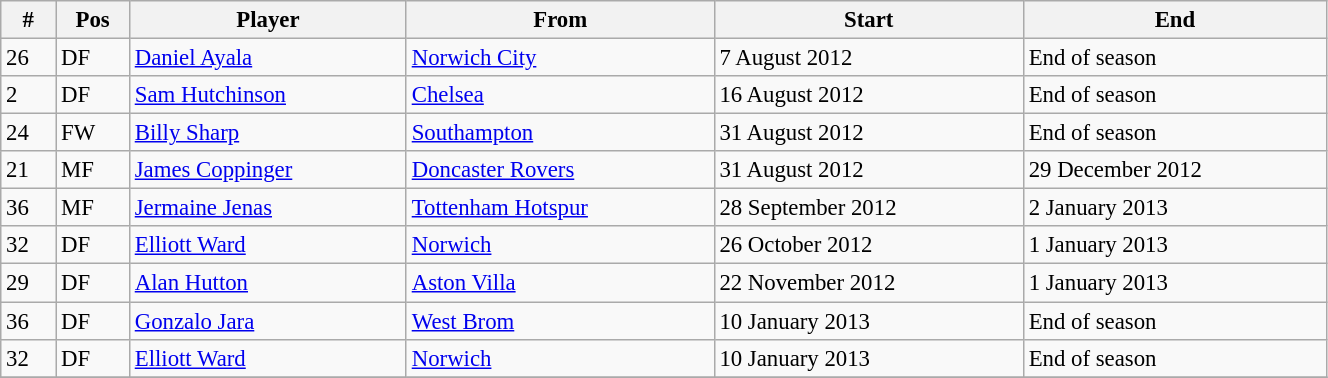<table class="wikitable" style="width:70%; text-align:center; font-size:95%; text-align:left;">
<tr>
<th>#</th>
<th>Pos</th>
<th>Player</th>
<th>From</th>
<th>Start</th>
<th>End</th>
</tr>
<tr>
<td>26</td>
<td>DF</td>
<td> <a href='#'>Daniel Ayala</a></td>
<td><a href='#'>Norwich City</a></td>
<td>7 August 2012</td>
<td>End of season</td>
</tr>
<tr>
<td>2</td>
<td>DF</td>
<td> <a href='#'>Sam Hutchinson</a></td>
<td><a href='#'>Chelsea</a></td>
<td>16 August 2012</td>
<td>End of season</td>
</tr>
<tr>
<td>24</td>
<td>FW</td>
<td> <a href='#'>Billy Sharp</a></td>
<td><a href='#'>Southampton</a></td>
<td>31 August 2012</td>
<td>End of season</td>
</tr>
<tr>
<td>21</td>
<td>MF</td>
<td> <a href='#'>James Coppinger</a></td>
<td><a href='#'>Doncaster Rovers</a></td>
<td>31 August 2012</td>
<td>29 December 2012</td>
</tr>
<tr>
<td>36</td>
<td>MF</td>
<td> <a href='#'>Jermaine Jenas</a></td>
<td><a href='#'>Tottenham Hotspur</a></td>
<td>28 September 2012</td>
<td>2 January 2013</td>
</tr>
<tr>
<td>32</td>
<td>DF</td>
<td> <a href='#'>Elliott Ward</a></td>
<td><a href='#'>Norwich</a></td>
<td>26 October 2012</td>
<td>1 January 2013</td>
</tr>
<tr>
<td>29</td>
<td>DF</td>
<td> <a href='#'>Alan Hutton</a></td>
<td><a href='#'>Aston Villa</a></td>
<td>22 November 2012</td>
<td>1 January 2013</td>
</tr>
<tr>
<td>36</td>
<td>DF</td>
<td> <a href='#'>Gonzalo Jara</a></td>
<td><a href='#'>West Brom</a></td>
<td>10 January 2013</td>
<td>End of season</td>
</tr>
<tr>
<td>32</td>
<td>DF</td>
<td> <a href='#'>Elliott Ward</a></td>
<td><a href='#'>Norwich</a></td>
<td>10 January 2013</td>
<td>End of season</td>
</tr>
<tr>
</tr>
</table>
